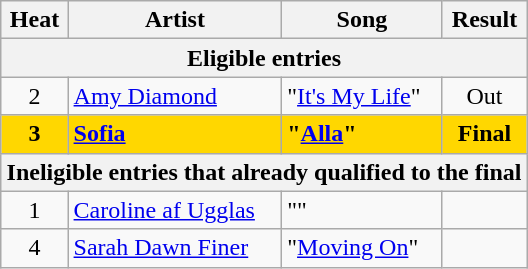<table class="wikitable" style="margin: 1em auto 1em auto;">
<tr>
<th>Heat</th>
<th>Artist</th>
<th>Song</th>
<th>Result</th>
</tr>
<tr>
<th colspan="4">Eligible entries</th>
</tr>
<tr>
<td align="center">2</td>
<td><a href='#'>Amy Diamond</a></td>
<td>"<a href='#'>It's My Life</a>"</td>
<td align="center">Out</td>
</tr>
<tr style="background:gold;">
<td align="center"><strong>3</strong></td>
<td><strong><a href='#'>Sofia</a></strong></td>
<td><strong>"<a href='#'>Alla</a>"</strong></td>
<td align="center"><strong>Final</strong></td>
</tr>
<tr>
<th colspan="4">Ineligible entries that already qualified to the final</th>
</tr>
<tr>
<td align="center">1</td>
<td><a href='#'>Caroline af Ugglas</a></td>
<td>""</td>
<td></td>
</tr>
<tr>
<td align="center">4</td>
<td><a href='#'>Sarah Dawn Finer</a></td>
<td>"<a href='#'>Moving On</a>"</td>
<td></td>
</tr>
</table>
